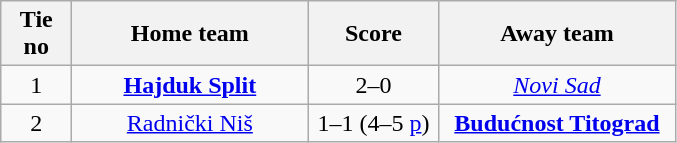<table class="wikitable" style="text-align: center">
<tr>
<th width=40>Tie no</th>
<th width=150>Home team</th>
<th width=80>Score</th>
<th width=150>Away team</th>
</tr>
<tr>
<td>1</td>
<td><strong><a href='#'>Hajduk Split</a></strong></td>
<td>2–0</td>
<td><em><a href='#'>Novi Sad</a></em></td>
</tr>
<tr>
<td>2</td>
<td><a href='#'>Radnički Niš</a></td>
<td>1–1 (4–5 <a href='#'>p</a>)</td>
<td><strong><a href='#'>Budućnost Titograd</a></strong></td>
</tr>
</table>
